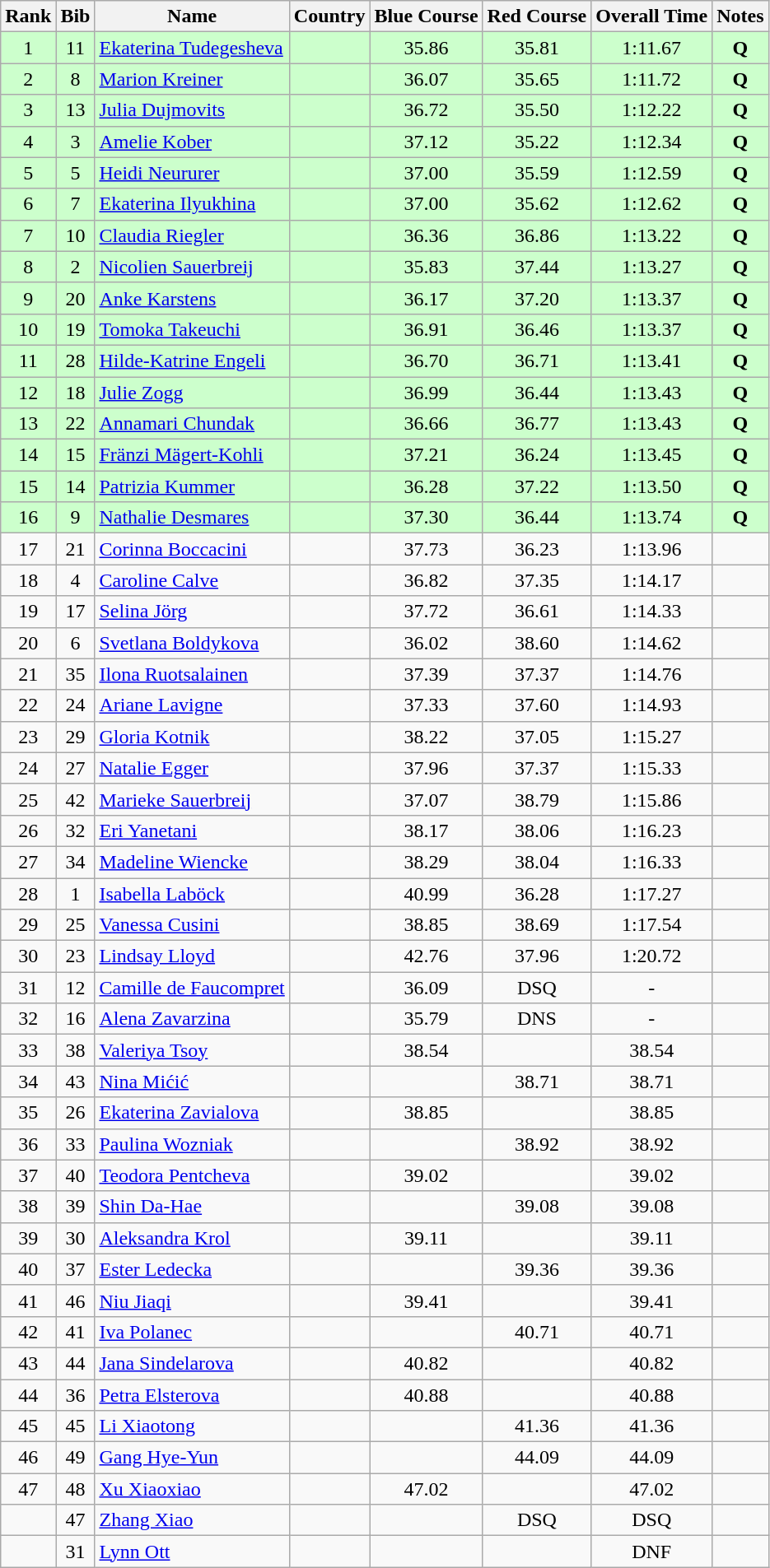<table class="wikitable sortable" style="text-align:center">
<tr>
<th>Rank</th>
<th>Bib</th>
<th>Name</th>
<th>Country</th>
<th>Blue Course</th>
<th>Red Course</th>
<th>Overall Time</th>
<th>Notes</th>
</tr>
<tr bgcolor="#ccffcc">
<td>1</td>
<td>11</td>
<td align=left><a href='#'>Ekaterina Tudegesheva</a></td>
<td align=left></td>
<td>35.86</td>
<td>35.81</td>
<td>1:11.67</td>
<td><strong>Q</strong></td>
</tr>
<tr bgcolor="#ccffcc">
<td>2</td>
<td>8</td>
<td align=left><a href='#'>Marion Kreiner</a></td>
<td align=left></td>
<td>36.07</td>
<td>35.65</td>
<td>1:11.72</td>
<td><strong>Q</strong></td>
</tr>
<tr bgcolor="#ccffcc">
<td>3</td>
<td>13</td>
<td align=left><a href='#'>Julia Dujmovits</a></td>
<td align=left></td>
<td>36.72</td>
<td>35.50</td>
<td>1:12.22</td>
<td><strong>Q</strong></td>
</tr>
<tr bgcolor="#ccffcc">
<td>4</td>
<td>3</td>
<td align=left><a href='#'>Amelie Kober</a></td>
<td align=left></td>
<td>37.12</td>
<td>35.22</td>
<td>1:12.34</td>
<td><strong>Q</strong></td>
</tr>
<tr bgcolor="#ccffcc">
<td>5</td>
<td>5</td>
<td align=left><a href='#'>Heidi Neururer</a></td>
<td align=left></td>
<td>37.00</td>
<td>35.59</td>
<td>1:12.59</td>
<td><strong>Q</strong></td>
</tr>
<tr bgcolor="#ccffcc">
<td>6</td>
<td>7</td>
<td align=left><a href='#'>Ekaterina Ilyukhina</a></td>
<td align=left></td>
<td>37.00</td>
<td>35.62</td>
<td>1:12.62</td>
<td><strong>Q</strong></td>
</tr>
<tr bgcolor="#ccffcc">
<td>7</td>
<td>10</td>
<td align=left><a href='#'>Claudia Riegler</a></td>
<td align=left></td>
<td>36.36</td>
<td>36.86</td>
<td>1:13.22</td>
<td><strong>Q</strong></td>
</tr>
<tr bgcolor="#ccffcc">
<td>8</td>
<td>2</td>
<td align=left><a href='#'>Nicolien Sauerbreij</a></td>
<td align=left></td>
<td>35.83</td>
<td>37.44</td>
<td>1:13.27</td>
<td><strong>Q</strong></td>
</tr>
<tr bgcolor="#ccffcc">
<td>9</td>
<td>20</td>
<td align=left><a href='#'>Anke Karstens</a></td>
<td align=left></td>
<td>36.17</td>
<td>37.20</td>
<td>1:13.37</td>
<td><strong>Q</strong></td>
</tr>
<tr bgcolor="#ccffcc">
<td>10</td>
<td>19</td>
<td align=left><a href='#'>Tomoka Takeuchi</a></td>
<td align=left></td>
<td>36.91</td>
<td>36.46</td>
<td>1:13.37</td>
<td><strong>Q</strong></td>
</tr>
<tr bgcolor="#ccffcc">
<td>11</td>
<td>28</td>
<td align=left><a href='#'>Hilde-Katrine Engeli</a></td>
<td align=left></td>
<td>36.70</td>
<td>36.71</td>
<td>1:13.41</td>
<td><strong>Q</strong></td>
</tr>
<tr bgcolor="#ccffcc">
<td>12</td>
<td>18</td>
<td align=left><a href='#'>Julie Zogg</a></td>
<td align=left></td>
<td>36.99</td>
<td>36.44</td>
<td>1:13.43</td>
<td><strong>Q</strong></td>
</tr>
<tr bgcolor="#ccffcc">
<td>13</td>
<td>22</td>
<td align=left><a href='#'>Annamari Chundak</a></td>
<td align=left></td>
<td>36.66</td>
<td>36.77</td>
<td>1:13.43</td>
<td><strong>Q</strong></td>
</tr>
<tr bgcolor="#ccffcc">
<td>14</td>
<td>15</td>
<td align=left><a href='#'>Fränzi Mägert-Kohli</a></td>
<td align=left></td>
<td>37.21</td>
<td>36.24</td>
<td>1:13.45</td>
<td><strong>Q</strong></td>
</tr>
<tr bgcolor="#ccffcc">
<td>15</td>
<td>14</td>
<td align=left><a href='#'>Patrizia Kummer</a></td>
<td align=left></td>
<td>36.28</td>
<td>37.22</td>
<td>1:13.50</td>
<td><strong>Q</strong></td>
</tr>
<tr bgcolor="#ccffcc">
<td>16</td>
<td>9</td>
<td align=left><a href='#'>Nathalie Desmares</a></td>
<td align=left></td>
<td>37.30</td>
<td>36.44</td>
<td>1:13.74</td>
<td><strong>Q</strong></td>
</tr>
<tr>
<td>17</td>
<td>21</td>
<td align=left><a href='#'>Corinna Boccacini</a></td>
<td align=left></td>
<td>37.73</td>
<td>36.23</td>
<td>1:13.96</td>
<td></td>
</tr>
<tr>
<td>18</td>
<td>4</td>
<td align=left><a href='#'>Caroline Calve</a></td>
<td align=left></td>
<td>36.82</td>
<td>37.35</td>
<td>1:14.17</td>
<td></td>
</tr>
<tr>
<td>19</td>
<td>17</td>
<td align=left><a href='#'>Selina Jörg</a></td>
<td align=left></td>
<td>37.72</td>
<td>36.61</td>
<td>1:14.33</td>
<td></td>
</tr>
<tr>
<td>20</td>
<td>6</td>
<td align=left><a href='#'>Svetlana Boldykova</a></td>
<td align=left></td>
<td>36.02</td>
<td>38.60</td>
<td>1:14.62</td>
<td></td>
</tr>
<tr>
<td>21</td>
<td>35</td>
<td align=left><a href='#'>Ilona Ruotsalainen</a></td>
<td align=left></td>
<td>37.39</td>
<td>37.37</td>
<td>1:14.76</td>
<td></td>
</tr>
<tr>
<td>22</td>
<td>24</td>
<td align=left><a href='#'>Ariane Lavigne</a></td>
<td align=left></td>
<td>37.33</td>
<td>37.60</td>
<td>1:14.93</td>
<td></td>
</tr>
<tr>
<td>23</td>
<td>29</td>
<td align=left><a href='#'>Gloria Kotnik</a></td>
<td align=left></td>
<td>38.22</td>
<td>37.05</td>
<td>1:15.27</td>
<td></td>
</tr>
<tr>
<td>24</td>
<td>27</td>
<td align=left><a href='#'>Natalie Egger</a></td>
<td align=left></td>
<td>37.96</td>
<td>37.37</td>
<td>1:15.33</td>
<td></td>
</tr>
<tr>
<td>25</td>
<td>42</td>
<td align=left><a href='#'>Marieke Sauerbreij</a></td>
<td align=left></td>
<td>37.07</td>
<td>38.79</td>
<td>1:15.86</td>
<td></td>
</tr>
<tr>
<td>26</td>
<td>32</td>
<td align=left><a href='#'>Eri Yanetani</a></td>
<td align=left></td>
<td>38.17</td>
<td>38.06</td>
<td>1:16.23</td>
<td></td>
</tr>
<tr>
<td>27</td>
<td>34</td>
<td align=left><a href='#'>Madeline Wiencke</a></td>
<td align=left></td>
<td>38.29</td>
<td>38.04</td>
<td>1:16.33</td>
<td></td>
</tr>
<tr>
<td>28</td>
<td>1</td>
<td align=left><a href='#'>Isabella Laböck</a></td>
<td align=left></td>
<td>40.99</td>
<td>36.28</td>
<td>1:17.27</td>
<td></td>
</tr>
<tr>
<td>29</td>
<td>25</td>
<td align=left><a href='#'>Vanessa Cusini</a></td>
<td align=left></td>
<td>38.85</td>
<td>38.69</td>
<td>1:17.54</td>
<td></td>
</tr>
<tr>
<td>30</td>
<td>23</td>
<td align=left><a href='#'>Lindsay Lloyd</a></td>
<td align=left></td>
<td>42.76</td>
<td>37.96</td>
<td>1:20.72</td>
<td></td>
</tr>
<tr>
<td>31</td>
<td>12</td>
<td align=left><a href='#'>Camille de Faucompret</a></td>
<td align=left></td>
<td>36.09</td>
<td>DSQ</td>
<td>-</td>
<td></td>
</tr>
<tr>
<td>32</td>
<td>16</td>
<td align=left><a href='#'>Alena Zavarzina</a></td>
<td align=left></td>
<td>35.79</td>
<td>DNS</td>
<td>-</td>
<td></td>
</tr>
<tr>
<td>33</td>
<td>38</td>
<td align=left><a href='#'>Valeriya Tsoy</a></td>
<td align=left></td>
<td>38.54</td>
<td></td>
<td>38.54</td>
<td></td>
</tr>
<tr>
<td>34</td>
<td>43</td>
<td align=left><a href='#'>Nina Mićić</a></td>
<td align=left></td>
<td></td>
<td>38.71</td>
<td>38.71</td>
<td></td>
</tr>
<tr>
<td>35</td>
<td>26</td>
<td align=left><a href='#'>Ekaterina Zavialova</a></td>
<td align=left></td>
<td>38.85</td>
<td></td>
<td>38.85</td>
<td></td>
</tr>
<tr>
<td>36</td>
<td>33</td>
<td align=left><a href='#'>Paulina Wozniak</a></td>
<td align=left></td>
<td></td>
<td>38.92</td>
<td>38.92</td>
<td></td>
</tr>
<tr>
<td>37</td>
<td>40</td>
<td align=left><a href='#'>Teodora Pentcheva</a></td>
<td align=left></td>
<td>39.02</td>
<td></td>
<td>39.02</td>
<td></td>
</tr>
<tr>
<td>38</td>
<td>39</td>
<td align=left><a href='#'>Shin Da-Hae</a></td>
<td align=left></td>
<td></td>
<td>39.08</td>
<td>39.08</td>
<td></td>
</tr>
<tr>
<td>39</td>
<td>30</td>
<td align=left><a href='#'>Aleksandra Krol</a></td>
<td align=left></td>
<td>39.11</td>
<td></td>
<td>39.11</td>
<td></td>
</tr>
<tr>
<td>40</td>
<td>37</td>
<td align=left><a href='#'>Ester Ledecka</a></td>
<td align=left></td>
<td></td>
<td>39.36</td>
<td>39.36</td>
<td></td>
</tr>
<tr>
<td>41</td>
<td>46</td>
<td align=left><a href='#'>Niu Jiaqi</a></td>
<td align=left></td>
<td>39.41</td>
<td></td>
<td>39.41</td>
<td></td>
</tr>
<tr>
<td>42</td>
<td>41</td>
<td align=left><a href='#'>Iva Polanec</a></td>
<td align=left></td>
<td></td>
<td>40.71</td>
<td>40.71</td>
<td></td>
</tr>
<tr>
<td>43</td>
<td>44</td>
<td align=left><a href='#'>Jana Sindelarova</a></td>
<td align=left></td>
<td>40.82</td>
<td></td>
<td>40.82</td>
<td></td>
</tr>
<tr>
<td>44</td>
<td>36</td>
<td align=left><a href='#'>Petra Elsterova</a></td>
<td align=left></td>
<td>40.88</td>
<td></td>
<td>40.88</td>
<td></td>
</tr>
<tr>
<td>45</td>
<td>45</td>
<td align=left><a href='#'>Li Xiaotong</a></td>
<td align=left></td>
<td></td>
<td>41.36</td>
<td>41.36</td>
<td></td>
</tr>
<tr>
<td>46</td>
<td>49</td>
<td align=left><a href='#'>Gang Hye-Yun</a></td>
<td align=left></td>
<td></td>
<td>44.09</td>
<td>44.09</td>
<td></td>
</tr>
<tr>
<td>47</td>
<td>48</td>
<td align=left><a href='#'>Xu Xiaoxiao</a></td>
<td align=left></td>
<td>47.02</td>
<td></td>
<td>47.02</td>
<td></td>
</tr>
<tr>
<td></td>
<td>47</td>
<td align=left><a href='#'>Zhang Xiao</a></td>
<td align=left></td>
<td></td>
<td>DSQ</td>
<td>DSQ</td>
<td></td>
</tr>
<tr>
<td></td>
<td>31</td>
<td align=left><a href='#'>Lynn Ott</a></td>
<td align=left></td>
<td></td>
<td></td>
<td>DNF</td>
<td></td>
</tr>
</table>
